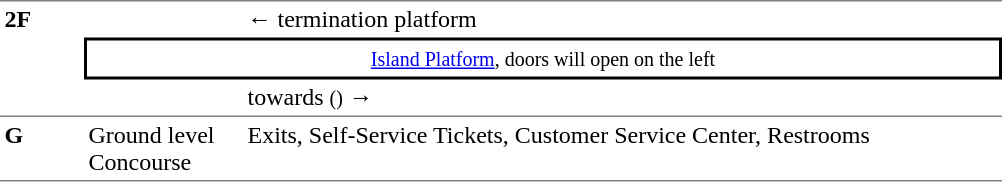<table style="border-spacing:0;">
<tr>
<td style="border-top:solid 1px gray;border-bottom:solid 1px gray;vertical-align:top;padding:3px;" rowspan=3><strong>2F</strong></td>
<td style="border-top:solid 1px gray;padding:3px;"></td>
<td style="border-top:solid 1px gray;padding:3px;">←  termination platform</td>
</tr>
<tr>
<td style="border:solid 2px black;text-align:center;padding:3px;" colspan=3><small><a href='#'>Island Platform</a>, doors will open on the left</small></td>
</tr>
<tr>
<td style="border-bottom:solid 1px gray;padding:3px;"></td>
<td style="border-bottom:solid 1px gray;padding:3px;">  towards  <small> ()</small> →</td>
</tr>
<tr>
<td style="border-bottom:solid 1px gray;width:50px;vertical-align:top;padding:3px;"><strong>G</strong></td>
<td style="border-bottom:solid 1px gray;width:100px;vertical-align:top;padding:3px;">Ground level<br>Concourse</td>
<td style="border-bottom:solid 1px gray;width:500px;vertical-align:top;padding:3px;">Exits, Self-Service Tickets, Customer Service Center, Restrooms</td>
</tr>
</table>
